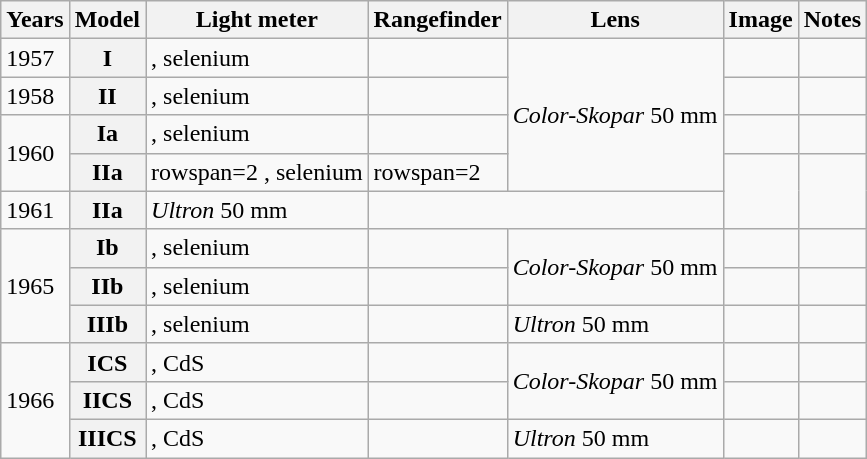<table class=wikitable style="font-size:100%;text-align:left">
<tr>
<th>Years</th>
<th>Model</th>
<th>Light meter</th>
<th>Rangefinder</th>
<th>Lens</th>
<th>Image</th>
<th>Notes</th>
</tr>
<tr>
<td>1957</td>
<th>I</th>
<td>, selenium</td>
<td></td>
<td rowspan=4><em>Color-Skopar</em> 50 mm </td>
<td></td>
<td></td>
</tr>
<tr>
<td>1958</td>
<th>II</th>
<td>, selenium</td>
<td></td>
<td></td>
<td></td>
</tr>
<tr>
<td rowspan=2>1960</td>
<th>Ia</th>
<td>, selenium</td>
<td></td>
<td></td>
<td></td>
</tr>
<tr>
<th>IIa</th>
<td>rowspan=2 , selenium</td>
<td>rowspan=2 </td>
<td rowspan=2></td>
<td rowspan=2></td>
</tr>
<tr>
<td>1961</td>
<th>IIa</th>
<td><em>Ultron</em> 50 mm </td>
</tr>
<tr>
<td rowspan=3>1965</td>
<th>Ib</th>
<td>, selenium</td>
<td></td>
<td rowspan=2><em>Color-Skopar</em> 50 mm </td>
<td></td>
<td></td>
</tr>
<tr>
<th>IIb</th>
<td>, selenium</td>
<td></td>
<td></td>
<td></td>
</tr>
<tr>
<th>IIIb</th>
<td>, selenium</td>
<td></td>
<td><em>Ultron</em> 50 mm </td>
<td></td>
<td></td>
</tr>
<tr>
<td rowspan=3>1966</td>
<th>ICS</th>
<td>, CdS</td>
<td></td>
<td rowspan=2><em>Color-Skopar</em> 50 mm </td>
<td></td>
<td></td>
</tr>
<tr>
<th>IICS</th>
<td>, CdS</td>
<td></td>
<td></td>
<td></td>
</tr>
<tr>
<th>IIICS</th>
<td>, CdS</td>
<td></td>
<td><em>Ultron</em> 50 mm </td>
<td></td>
<td></td>
</tr>
</table>
